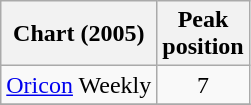<table class="wikitable">
<tr>
<th>Chart (2005)</th>
<th>Peak<br>position</th>
</tr>
<tr>
<td><a href='#'>Oricon</a> Weekly</td>
<td align="center">7</td>
</tr>
<tr>
</tr>
</table>
